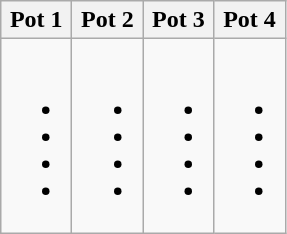<table class="wikitable">
<tr>
<th>Pot 1</th>
<th>Pot 2</th>
<th>Pot 3</th>
<th>Pot 4</th>
</tr>
<tr>
<td><br><ul><li></li><li></li><li></li><li></li></ul></td>
<td><br><ul><li></li><li></li><li></li><li></li></ul></td>
<td><br><ul><li></li><li></li><li></li><li></li></ul></td>
<td><br><ul><li></li><li></li><li></li><li></li></ul></td>
</tr>
</table>
